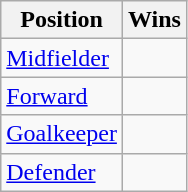<table class="wikitable sortable" style="border-collapse:collapse">
<tr>
<th>Position</th>
<th>Wins</th>
</tr>
<tr>
<td><a href='#'>Midfielder</a></td>
<td align="center"></td>
</tr>
<tr>
<td><a href='#'>Forward</a></td>
<td align="center"></td>
</tr>
<tr>
<td><a href='#'>Goalkeeper</a></td>
<td align="center"></td>
</tr>
<tr>
<td><a href='#'>Defender</a></td>
<td align="center"></td>
</tr>
</table>
